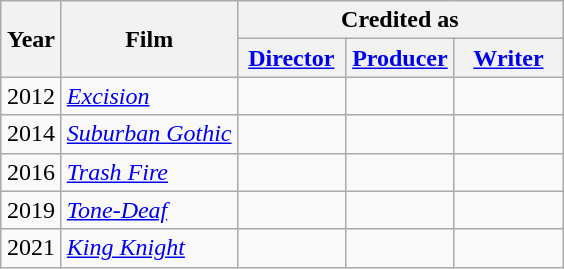<table class="wikitable">
<tr>
<th rowspan="2" style="width:33px;">Year</th>
<th rowspan="2">Film</th>
<th colspan="3">Credited as</th>
</tr>
<tr>
<th width=65><a href='#'>Director</a></th>
<th width=65><a href='#'>Producer</a></th>
<th width=65><a href='#'>Writer</a></th>
</tr>
<tr style="text-align:center;">
<td>2012</td>
<td style="text-align:left;"><em><a href='#'>Excision</a></em></td>
<td></td>
<td></td>
<td></td>
</tr>
<tr style="text-align:center;">
<td>2014</td>
<td style="text-align:left;"><em><a href='#'>Suburban Gothic</a></em></td>
<td></td>
<td></td>
<td></td>
</tr>
<tr style="text-align:center;">
<td>2016</td>
<td style="text-align:left;"><em><a href='#'>Trash Fire</a></em></td>
<td></td>
<td></td>
<td></td>
</tr>
<tr style="text-align:center;">
<td>2019</td>
<td style="text-align:left;"><em><a href='#'>Tone-Deaf</a></em></td>
<td></td>
<td></td>
<td></td>
</tr>
<tr style="text-align:center;">
<td>2021</td>
<td style="text-align:left;"><em><a href='#'>King Knight</a></em></td>
<td></td>
<td></td>
<td></td>
</tr>
</table>
